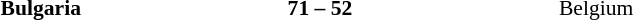<table width=75% cellspacing=1>
<tr>
<th width=25%></th>
<th width=25%></th>
<th width=25%></th>
</tr>
<tr style=font-size:90%>
<td align=right><strong>Bulgaria</strong></td>
<td align=center><strong>71 – 52</strong></td>
<td>Belgium</td>
</tr>
</table>
